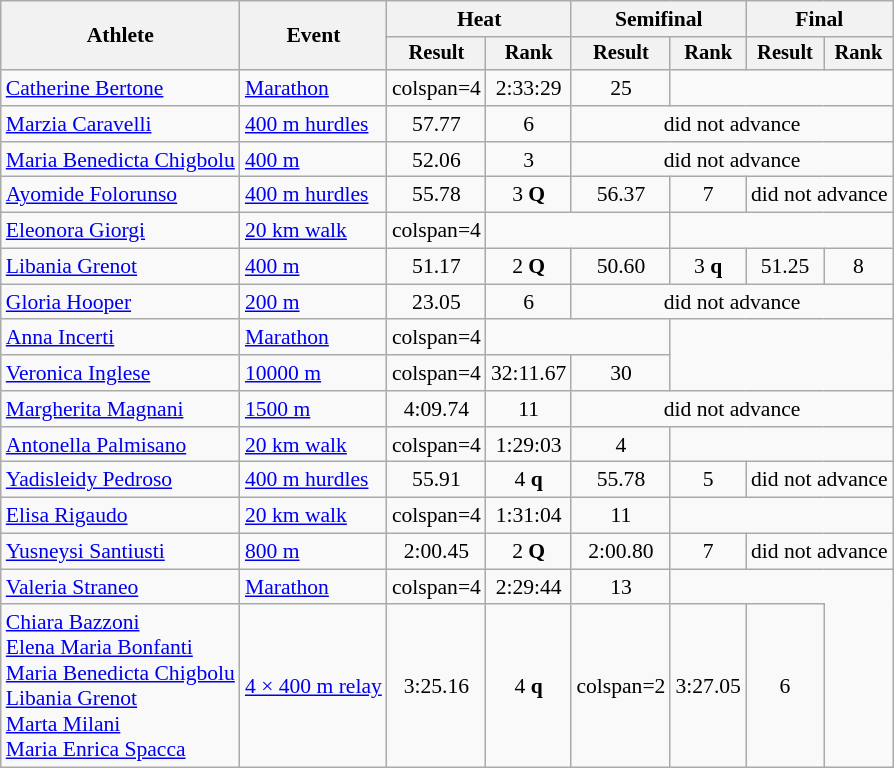<table class="wikitable" style="font-size:90%">
<tr>
<th rowspan="2">Athlete</th>
<th rowspan="2">Event</th>
<th colspan="2">Heat</th>
<th colspan="2">Semifinal</th>
<th colspan="2">Final</th>
</tr>
<tr style="font-size:95%">
<th>Result</th>
<th>Rank</th>
<th>Result</th>
<th>Rank</th>
<th>Result</th>
<th>Rank</th>
</tr>
<tr align=center>
<td align=left><a href='#'>Catherine Bertone</a></td>
<td align=left><a href='#'>Marathon</a></td>
<td>colspan=4 </td>
<td>2:33:29</td>
<td>25</td>
</tr>
<tr align=center>
<td align=left><a href='#'>Marzia Caravelli</a></td>
<td align=left><a href='#'>400 m hurdles</a></td>
<td>57.77</td>
<td>6</td>
<td colspan=4>did not advance</td>
</tr>
<tr align=center>
<td align=left><a href='#'>Maria Benedicta Chigbolu</a></td>
<td align=left><a href='#'>400 m</a></td>
<td>52.06</td>
<td>3</td>
<td colspan=4>did not advance</td>
</tr>
<tr align=center>
<td align=left><a href='#'>Ayomide Folorunso</a></td>
<td align=left><a href='#'>400 m hurdles</a></td>
<td>55.78</td>
<td>3 <strong>Q</strong></td>
<td>56.37</td>
<td>7</td>
<td colspan=2>did not advance</td>
</tr>
<tr align=center>
<td align=left><a href='#'>Eleonora Giorgi</a></td>
<td align=left><a href='#'>20 km walk</a></td>
<td>colspan=4 </td>
<td colspan=2></td>
</tr>
<tr align=center>
<td align=left><a href='#'>Libania Grenot</a></td>
<td align=left><a href='#'>400 m</a></td>
<td>51.17</td>
<td>2 <strong>Q</strong></td>
<td>50.60</td>
<td>3 <strong>q</strong></td>
<td>51.25</td>
<td>8</td>
</tr>
<tr align=center>
<td align=left><a href='#'>Gloria Hooper</a></td>
<td align=left><a href='#'>200 m</a></td>
<td>23.05</td>
<td>6</td>
<td colspan=4>did not advance</td>
</tr>
<tr align=center>
<td align=left><a href='#'>Anna Incerti</a></td>
<td align=left><a href='#'>Marathon</a></td>
<td>colspan=4 </td>
<td colspan=2></td>
</tr>
<tr align=center>
<td align=left><a href='#'>Veronica Inglese</a></td>
<td align=left><a href='#'>10000 m</a></td>
<td>colspan=4 </td>
<td>32:11.67</td>
<td>30</td>
</tr>
<tr align=center>
<td align=left><a href='#'>Margherita Magnani</a></td>
<td align=left><a href='#'>1500 m</a></td>
<td>4:09.74</td>
<td>11</td>
<td colspan=4>did not advance</td>
</tr>
<tr align=center>
<td align=left><a href='#'>Antonella Palmisano</a></td>
<td align=left><a href='#'>20 km walk</a></td>
<td>colspan=4 </td>
<td>1:29:03</td>
<td>4</td>
</tr>
<tr align=center>
<td align=left><a href='#'>Yadisleidy Pedroso</a></td>
<td align=left><a href='#'>400 m hurdles</a></td>
<td>55.91</td>
<td>4 <strong>q</strong></td>
<td>55.78</td>
<td>5</td>
<td colspan=2>did not advance</td>
</tr>
<tr align=center>
<td align=left><a href='#'>Elisa Rigaudo</a></td>
<td align=left><a href='#'>20 km walk</a></td>
<td>colspan=4 </td>
<td>1:31:04</td>
<td>11</td>
</tr>
<tr align=center>
<td align=left><a href='#'>Yusneysi Santiusti</a></td>
<td align=left><a href='#'>800 m</a></td>
<td>2:00.45</td>
<td>2 <strong>Q</strong></td>
<td>2:00.80</td>
<td>7</td>
<td colspan=2>did not advance</td>
</tr>
<tr align=center>
<td align=left><a href='#'>Valeria Straneo</a></td>
<td align=left><a href='#'>Marathon</a></td>
<td>colspan=4 </td>
<td>2:29:44</td>
<td>13</td>
</tr>
<tr align=center>
<td align=left><a href='#'>Chiara Bazzoni</a><br><a href='#'>Elena Maria Bonfanti</a><br><a href='#'>Maria Benedicta Chigbolu</a><br><a href='#'>Libania Grenot</a><br><a href='#'>Marta Milani</a><br><a href='#'>Maria Enrica Spacca</a></td>
<td align=left><a href='#'>4 × 400 m relay</a></td>
<td>3:25.16</td>
<td>4 <strong>q</strong></td>
<td>colspan=2 </td>
<td>3:27.05</td>
<td>6</td>
</tr>
</table>
